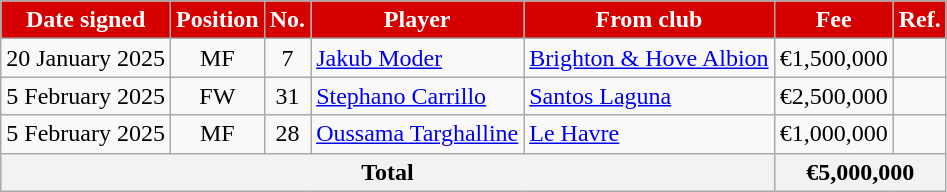<table class="wikitable sortable">
<tr>
<th style="background:#d50000; color:white;">Date signed</th>
<th style="background:#d50000; color:white;">Position</th>
<th style="background:#d50000; color:white;">No.</th>
<th style="background:#d50000; color:white;">Player</th>
<th style="background:#d50000; color:white;">From club</th>
<th style="background:#d50000; color:white;">Fee</th>
<th style="background:#d50000; color:white;">Ref.</th>
</tr>
<tr>
<td>20 January 2025</td>
<td style="text-align:center;">MF</td>
<td style="text-align:center;">7</td>
<td style="text-align;left:"> <a href='#'>Jakub Moder</a></td>
<td style="text-align:left;"> <a href='#'>Brighton & Hove Albion</a></td>
<td>€1,500,000</td>
<td></td>
</tr>
<tr>
<td>5 February 2025</td>
<td style="text-align:center;">FW</td>
<td style="text-align:center;">31</td>
<td style="text-align;left:"> <a href='#'>Stephano Carrillo</a></td>
<td style="text-align:left;"> <a href='#'>Santos Laguna</a></td>
<td>€2,500,000</td>
<td></td>
</tr>
<tr>
<td>5 February 2025</td>
<td style="text-align:center;">MF</td>
<td style="text-align:center;">28</td>
<td style="text-align;left:"> <a href='#'>Oussama Targhalline</a></td>
<td style="text-align:left;"> <a href='#'>Le Havre</a></td>
<td>€1,000,000</td>
<td></td>
</tr>
<tr>
<th colspan="5">Total</th>
<th colspan="2">€5,000,000</th>
</tr>
</table>
